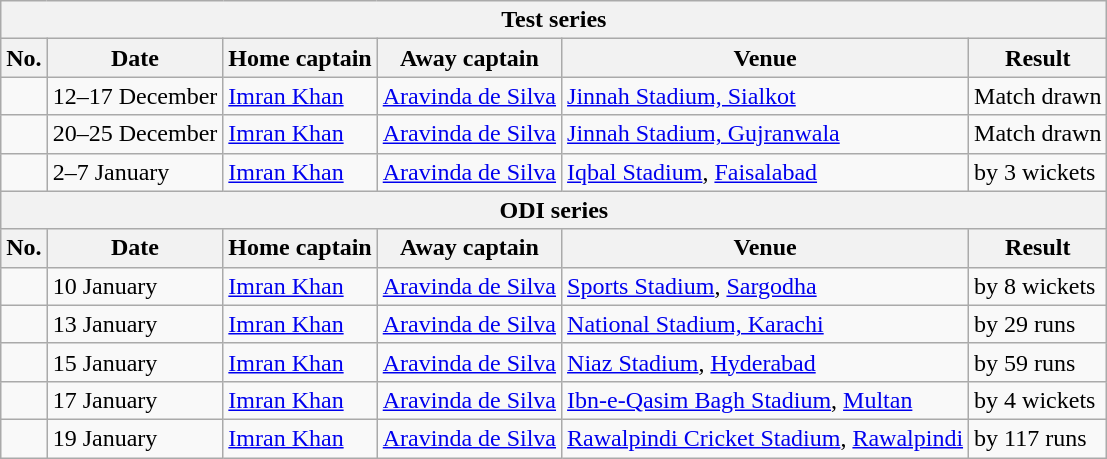<table class="wikitable">
<tr>
<th colspan="9">Test series</th>
</tr>
<tr>
<th>No.</th>
<th>Date</th>
<th>Home captain</th>
<th>Away captain</th>
<th>Venue</th>
<th>Result</th>
</tr>
<tr>
<td></td>
<td>12–17 December</td>
<td><a href='#'>Imran Khan</a></td>
<td><a href='#'>Aravinda de Silva</a></td>
<td><a href='#'>Jinnah Stadium, Sialkot</a></td>
<td>Match drawn</td>
</tr>
<tr>
<td></td>
<td>20–25 December</td>
<td><a href='#'>Imran Khan</a></td>
<td><a href='#'>Aravinda de Silva</a></td>
<td><a href='#'>Jinnah Stadium, Gujranwala</a></td>
<td>Match drawn</td>
</tr>
<tr>
<td></td>
<td>2–7 January</td>
<td><a href='#'>Imran Khan</a></td>
<td><a href='#'>Aravinda de Silva</a></td>
<td><a href='#'>Iqbal Stadium</a>, <a href='#'>Faisalabad</a></td>
<td> by 3 wickets</td>
</tr>
<tr>
<th colspan="9">ODI series</th>
</tr>
<tr>
<th>No.</th>
<th>Date</th>
<th>Home captain</th>
<th>Away captain</th>
<th>Venue</th>
<th>Result</th>
</tr>
<tr>
<td></td>
<td>10 January</td>
<td><a href='#'>Imran Khan</a></td>
<td><a href='#'>Aravinda de Silva</a></td>
<td><a href='#'>Sports Stadium</a>, <a href='#'>Sargodha</a></td>
<td> by 8 wickets</td>
</tr>
<tr>
<td></td>
<td>13 January</td>
<td><a href='#'>Imran Khan</a></td>
<td><a href='#'>Aravinda de Silva</a></td>
<td><a href='#'>National Stadium, Karachi</a></td>
<td> by 29 runs</td>
</tr>
<tr>
<td></td>
<td>15 January</td>
<td><a href='#'>Imran Khan</a></td>
<td><a href='#'>Aravinda de Silva</a></td>
<td><a href='#'>Niaz Stadium</a>, <a href='#'>Hyderabad</a></td>
<td> by 59 runs</td>
</tr>
<tr>
<td></td>
<td>17 January</td>
<td><a href='#'>Imran Khan</a></td>
<td><a href='#'>Aravinda de Silva</a></td>
<td><a href='#'>Ibn-e-Qasim Bagh Stadium</a>, <a href='#'>Multan</a></td>
<td> by 4 wickets</td>
</tr>
<tr>
<td></td>
<td>19 January</td>
<td><a href='#'>Imran Khan</a></td>
<td><a href='#'>Aravinda de Silva</a></td>
<td><a href='#'>Rawalpindi Cricket Stadium</a>, <a href='#'>Rawalpindi</a></td>
<td> by 117 runs</td>
</tr>
</table>
